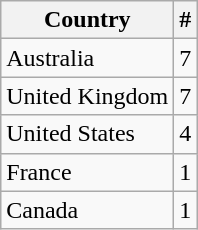<table class="wikitable">
<tr>
<th>Country</th>
<th>#</th>
</tr>
<tr>
<td>Australia</td>
<td>7</td>
</tr>
<tr>
<td>United Kingdom</td>
<td>7</td>
</tr>
<tr>
<td>United States</td>
<td>4</td>
</tr>
<tr>
<td>France</td>
<td>1</td>
</tr>
<tr>
<td>Canada</td>
<td>1</td>
</tr>
</table>
